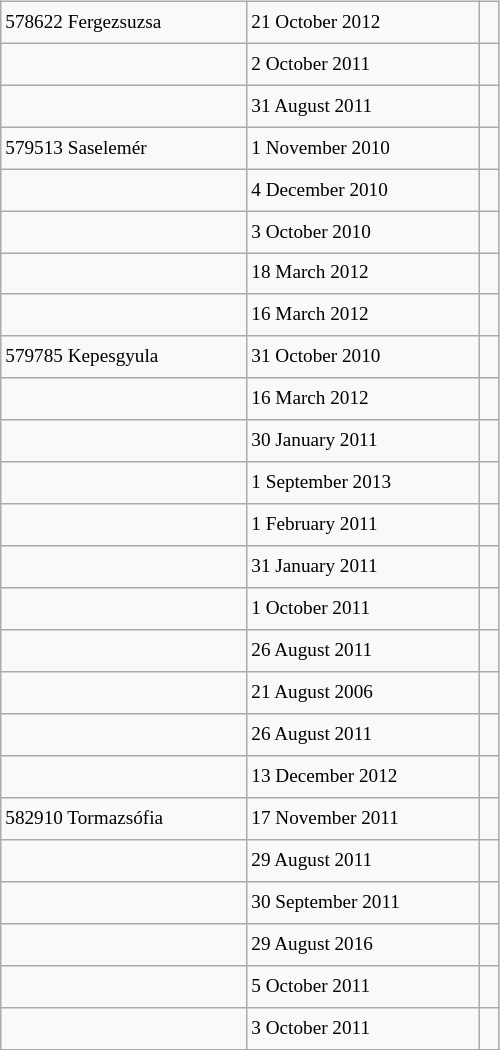<table class="wikitable" style="font-size: 80%; float: left; width: 26em; margin-right: 1em; height: 700px">
<tr>
<td>578622 Fergezsuzsa</td>
<td>21 October 2012</td>
<td> </td>
</tr>
<tr>
<td></td>
<td>2 October 2011</td>
<td></td>
</tr>
<tr>
<td></td>
<td>31 August 2011</td>
<td></td>
</tr>
<tr>
<td>579513 Saselemér</td>
<td>1 November 2010</td>
<td> </td>
</tr>
<tr>
<td></td>
<td>4 December 2010</td>
<td> </td>
</tr>
<tr>
<td></td>
<td>3 October 2010</td>
<td> </td>
</tr>
<tr>
<td></td>
<td>18 March 2012</td>
<td></td>
</tr>
<tr>
<td></td>
<td>16 March 2012</td>
<td></td>
</tr>
<tr>
<td>579785 Kepesgyula</td>
<td>31 October 2010</td>
<td> </td>
</tr>
<tr>
<td></td>
<td>16 March 2012</td>
<td></td>
</tr>
<tr>
<td></td>
<td>30 January 2011</td>
<td> </td>
</tr>
<tr>
<td></td>
<td>1 September 2013</td>
<td></td>
</tr>
<tr>
<td></td>
<td>1 February 2011</td>
<td></td>
</tr>
<tr>
<td></td>
<td>31 January 2011</td>
<td> </td>
</tr>
<tr>
<td></td>
<td>1 October 2011</td>
<td></td>
</tr>
<tr>
<td></td>
<td>26 August 2011</td>
<td></td>
</tr>
<tr>
<td></td>
<td>21 August 2006</td>
<td> </td>
</tr>
<tr>
<td></td>
<td>26 August 2011</td>
<td></td>
</tr>
<tr>
<td></td>
<td>13 December 2012</td>
<td></td>
</tr>
<tr>
<td>582910 Tormazsófia</td>
<td>17 November 2011</td>
<td> </td>
</tr>
<tr>
<td></td>
<td>29 August 2011</td>
<td></td>
</tr>
<tr>
<td></td>
<td>30 September 2011</td>
<td></td>
</tr>
<tr>
<td></td>
<td>29 August 2016</td>
<td> </td>
</tr>
<tr>
<td></td>
<td>5 October 2011</td>
<td></td>
</tr>
<tr>
<td></td>
<td>3 October 2011</td>
<td></td>
</tr>
<tr>
</tr>
</table>
